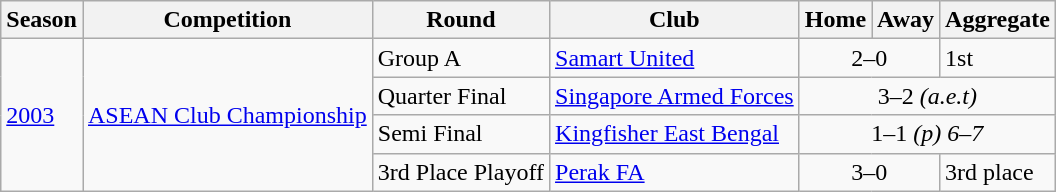<table class="wikitable">
<tr>
<th>Season</th>
<th>Competition</th>
<th>Round</th>
<th>Club</th>
<th>Home</th>
<th>Away</th>
<th>Aggregate</th>
</tr>
<tr>
<td rowspan="4"><a href='#'>2003</a></td>
<td rowspan="4"><a href='#'>ASEAN Club Championship</a></td>
<td>Group A</td>
<td> <a href='#'>Samart United</a></td>
<td colspan=2; style="text-align:center;">2–0</td>
<td>1st</td>
</tr>
<tr>
<td>Quarter Final</td>
<td> <a href='#'>Singapore Armed Forces</a></td>
<td colspan=3; style="text-align:center;">3–2 <em>(a.e.t)</em></td>
</tr>
<tr>
<td>Semi Final</td>
<td> <a href='#'>Kingfisher East Bengal</a></td>
<td colspan=3; style="text-align:center;">1–1 <em>(p) 6–7</em></td>
</tr>
<tr>
<td>3rd Place Playoff</td>
<td> <a href='#'>Perak FA</a></td>
<td colspan=2; style="text-align:center;">3–0</td>
<td>3rd place</td>
</tr>
</table>
